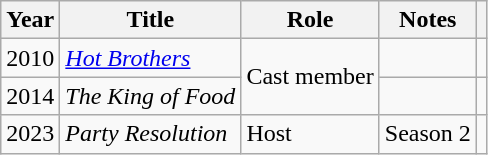<table class="wikitable">
<tr>
<th>Year</th>
<th>Title</th>
<th>Role</th>
<th>Notes</th>
<th scope="col" class="unsortable"></th>
</tr>
<tr>
<td>2010</td>
<td><em><a href='#'>Hot Brothers</a></em></td>
<td rowspan=2>Cast member</td>
<td></td>
<td></td>
</tr>
<tr>
<td>2014</td>
<td><em>The King of Food</em></td>
<td></td>
<td></td>
</tr>
<tr>
<td>2023</td>
<td><em>Party Resolution</em></td>
<td>Host</td>
<td>Season 2</td>
<td></td>
</tr>
</table>
